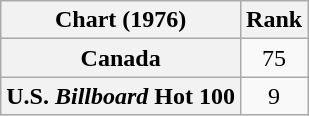<table class="wikitable sortable plainrowheaders">
<tr>
<th scope="col">Chart (1976)</th>
<th scope="col">Rank</th>
</tr>
<tr>
<th scope="row">Canada</th>
<td style="text-align:center;">75</td>
</tr>
<tr>
<th scope="row">U.S. <em>Billboard</em> Hot 100</th>
<td style="text-align:center;">9</td>
</tr>
</table>
